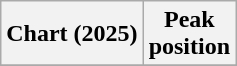<table class="wikitable sortable plainrowheaders" style="text-align:center">
<tr>
<th>Chart (2025)</th>
<th>Peak<br>position</th>
</tr>
<tr>
</tr>
</table>
